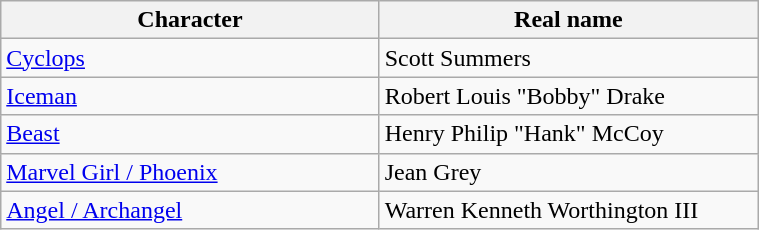<table class="wikitable" style="width:40%;">
<tr>
<th style="width:20%;">Character</th>
<th style="width:20%;">Real name</th>
</tr>
<tr>
<td><a href='#'>Cyclops</a></td>
<td>Scott Summers</td>
</tr>
<tr>
<td><a href='#'>Iceman</a></td>
<td>Robert Louis "Bobby" Drake</td>
</tr>
<tr>
<td><a href='#'>Beast</a></td>
<td>Henry Philip "Hank" McCoy</td>
</tr>
<tr>
<td><a href='#'>Marvel Girl / Phoenix</a></td>
<td>Jean Grey</td>
</tr>
<tr>
<td><a href='#'>Angel / Archangel</a></td>
<td>Warren Kenneth Worthington III</td>
</tr>
</table>
